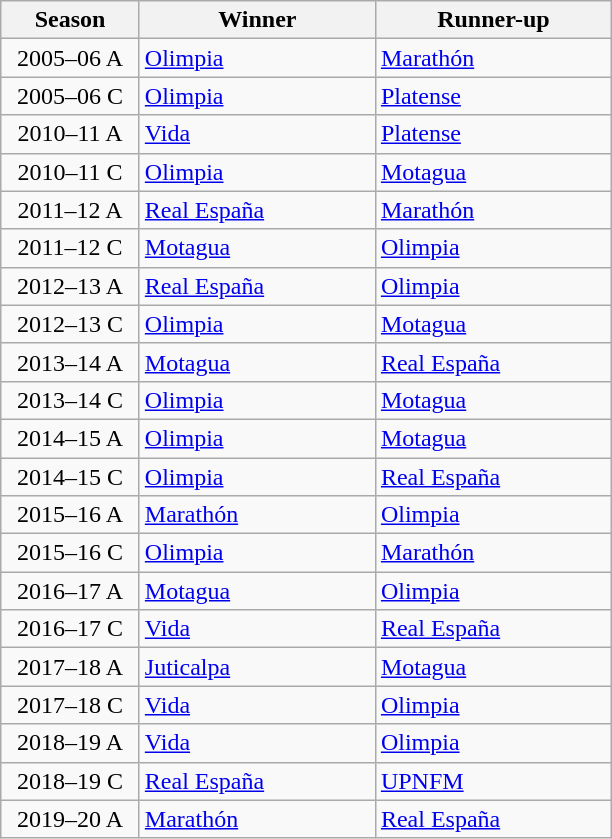<table class="wikitable">
<tr>
<th width="85">Season</th>
<th width="150">Winner</th>
<th width="150">Runner-up</th>
</tr>
<tr>
<td align="center">2005–06 A</td>
<td><a href='#'>Olimpia</a></td>
<td><a href='#'>Marathón</a></td>
</tr>
<tr>
<td align="center">2005–06 C</td>
<td><a href='#'>Olimpia</a></td>
<td><a href='#'>Platense</a></td>
</tr>
<tr>
<td align="center">2010–11 A</td>
<td><a href='#'>Vida</a></td>
<td><a href='#'>Platense</a></td>
</tr>
<tr>
<td align="center">2010–11 C</td>
<td><a href='#'>Olimpia</a></td>
<td><a href='#'>Motagua</a></td>
</tr>
<tr>
<td align="center">2011–12 A</td>
<td><a href='#'>Real España</a></td>
<td><a href='#'>Marathón</a></td>
</tr>
<tr>
<td align="center">2011–12 C</td>
<td><a href='#'>Motagua</a></td>
<td><a href='#'>Olimpia</a></td>
</tr>
<tr>
<td align="center">2012–13 A</td>
<td><a href='#'>Real España</a></td>
<td><a href='#'>Olimpia</a></td>
</tr>
<tr>
<td align="center">2012–13 C</td>
<td><a href='#'>Olimpia</a></td>
<td><a href='#'>Motagua</a></td>
</tr>
<tr>
<td align="center">2013–14 A</td>
<td><a href='#'>Motagua</a></td>
<td><a href='#'>Real España</a></td>
</tr>
<tr>
<td align="center">2013–14 C</td>
<td><a href='#'>Olimpia</a></td>
<td><a href='#'>Motagua</a></td>
</tr>
<tr>
<td align="center">2014–15 A</td>
<td><a href='#'>Olimpia</a></td>
<td><a href='#'>Motagua</a></td>
</tr>
<tr>
<td align="center">2014–15 C</td>
<td><a href='#'>Olimpia</a></td>
<td><a href='#'>Real España</a></td>
</tr>
<tr>
<td align="center">2015–16 A</td>
<td><a href='#'>Marathón</a></td>
<td><a href='#'>Olimpia</a></td>
</tr>
<tr>
<td align="center">2015–16 C</td>
<td><a href='#'>Olimpia</a></td>
<td><a href='#'>Marathón</a></td>
</tr>
<tr>
<td align="center">2016–17 A</td>
<td><a href='#'>Motagua</a></td>
<td><a href='#'>Olimpia</a></td>
</tr>
<tr>
<td align="center">2016–17 C</td>
<td><a href='#'>Vida</a></td>
<td><a href='#'>Real España</a></td>
</tr>
<tr>
<td align="center">2017–18 A</td>
<td><a href='#'>Juticalpa</a></td>
<td><a href='#'>Motagua</a></td>
</tr>
<tr>
<td align="center">2017–18 C</td>
<td><a href='#'>Vida</a></td>
<td><a href='#'>Olimpia</a></td>
</tr>
<tr>
<td align="center">2018–19 A</td>
<td><a href='#'>Vida</a></td>
<td><a href='#'>Olimpia</a></td>
</tr>
<tr>
<td align="center">2018–19 C</td>
<td><a href='#'>Real España</a></td>
<td><a href='#'>UPNFM</a></td>
</tr>
<tr>
<td align="center">2019–20 A</td>
<td><a href='#'>Marathón</a></td>
<td><a href='#'>Real España</a></td>
</tr>
</table>
